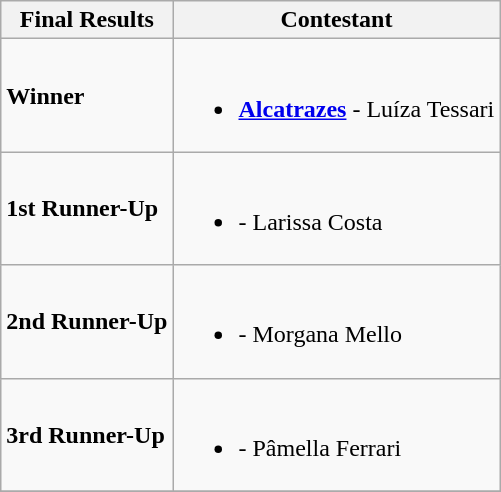<table class="wikitable">
<tr>
<th>Final Results</th>
<th>Contestant</th>
</tr>
<tr>
<td><strong>Winner</strong></td>
<td><br><ul><li><strong> <a href='#'>Alcatrazes</a></strong> - Luíza Tessari</li></ul></td>
</tr>
<tr>
<td><strong>1st Runner-Up</strong></td>
<td><br><ul><li><strong></strong> - Larissa Costa</li></ul></td>
</tr>
<tr>
<td><strong>2nd Runner-Up</strong></td>
<td><br><ul><li><strong></strong> - Morgana Mello</li></ul></td>
</tr>
<tr>
<td><strong>3rd Runner-Up</strong></td>
<td><br><ul><li><strong></strong> - Pâmella Ferrari</li></ul></td>
</tr>
<tr>
</tr>
</table>
